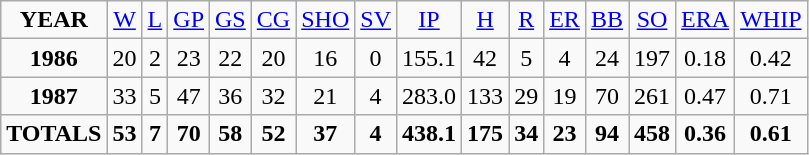<table class="wikitable" style="text-align:center;">
<tr>
<td><strong>YEAR</strong></td>
<td><a href='#'>W</a></td>
<td><a href='#'>L</a></td>
<td><a href='#'>GP</a></td>
<td><a href='#'>GS</a></td>
<td><a href='#'>CG</a></td>
<td><a href='#'>SHO</a></td>
<td><a href='#'>SV</a></td>
<td><a href='#'>IP</a></td>
<td><a href='#'>H</a></td>
<td><a href='#'>R</a></td>
<td><a href='#'>ER</a></td>
<td><a href='#'>BB</a></td>
<td><a href='#'>SO</a></td>
<td><a href='#'>ERA</a></td>
<td><a href='#'>WHIP</a></td>
</tr>
<tr>
<td><strong>1986</strong></td>
<td>20</td>
<td>2</td>
<td>23</td>
<td>22</td>
<td>20</td>
<td>16</td>
<td>0</td>
<td>155.1</td>
<td>42</td>
<td>5</td>
<td>4</td>
<td>24</td>
<td>197</td>
<td>0.18</td>
<td>0.42</td>
</tr>
<tr>
<td><strong>1987</strong></td>
<td>33</td>
<td>5</td>
<td>47</td>
<td>36</td>
<td>32</td>
<td>21</td>
<td>4</td>
<td>283.0</td>
<td>133</td>
<td>29</td>
<td>19</td>
<td>70</td>
<td>261</td>
<td>0.47</td>
<td>0.71</td>
</tr>
<tr>
<td><strong>TOTALS</strong></td>
<td><strong>53</strong></td>
<td><strong>7</strong></td>
<td><strong>70</strong></td>
<td><strong>58</strong></td>
<td><strong>52</strong></td>
<td><strong>37</strong></td>
<td><strong>4</strong></td>
<td><strong>438.1</strong></td>
<td><strong>175</strong></td>
<td><strong>34</strong></td>
<td><strong>23</strong></td>
<td><strong>94</strong></td>
<td><strong>458</strong></td>
<td><strong>0.36</strong></td>
<td><strong>0.61</strong></td>
</tr>
</table>
